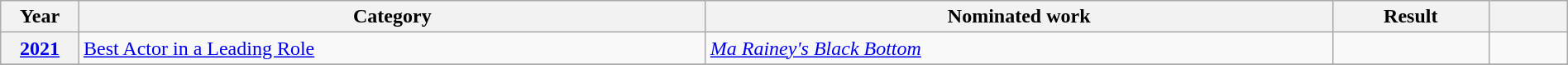<table class="wikitable plainrowheaders" style="width:100%;">
<tr>
<th scope="col" style="width:5%;">Year</th>
<th scope="col" style="width:40%;">Category</th>
<th scope="col" style="width:40%;">Nominated work</th>
<th scope="col" style="width:10%;">Result</th>
<th scope="col" style="width:5%;"></th>
</tr>
<tr>
<th scope="row" style="text-align:center;"><a href='#'>2021</a></th>
<td><a href='#'>Best Actor in a Leading Role</a></td>
<td><em><a href='#'>Ma Rainey's Black Bottom</a></em></td>
<td></td>
<td style="text-align:center;"></td>
</tr>
<tr>
</tr>
</table>
